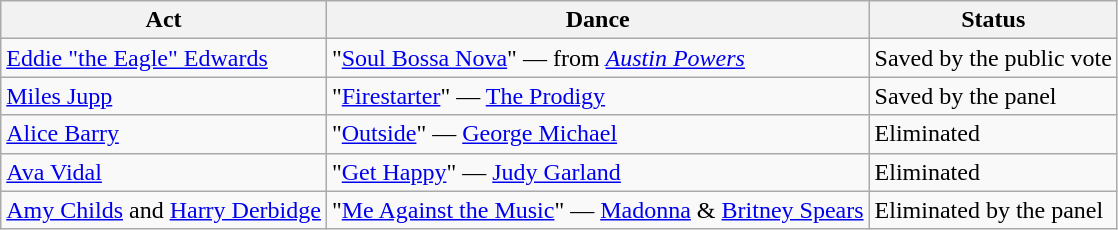<table class="wikitable">
<tr>
<th>Act</th>
<th>Dance</th>
<th>Status</th>
</tr>
<tr>
<td><a href='#'>Eddie "the Eagle" Edwards</a></td>
<td>"<a href='#'>Soul Bossa Nova</a>" — from <em><a href='#'>Austin Powers</a></em></td>
<td>Saved by the public vote</td>
</tr>
<tr>
<td><a href='#'>Miles Jupp</a></td>
<td>"<a href='#'>Firestarter</a>" — <a href='#'>The Prodigy</a></td>
<td>Saved by the panel</td>
</tr>
<tr>
<td><a href='#'>Alice Barry</a></td>
<td>"<a href='#'>Outside</a>" — <a href='#'>George Michael</a></td>
<td>Eliminated</td>
</tr>
<tr>
<td><a href='#'>Ava Vidal</a></td>
<td>"<a href='#'>Get Happy</a>" — <a href='#'>Judy Garland</a></td>
<td>Eliminated</td>
</tr>
<tr>
<td><a href='#'>Amy Childs</a> and <a href='#'>Harry Derbidge</a></td>
<td>"<a href='#'>Me Against the Music</a>" — <a href='#'>Madonna</a> & <a href='#'>Britney Spears</a></td>
<td>Eliminated by the panel</td>
</tr>
</table>
